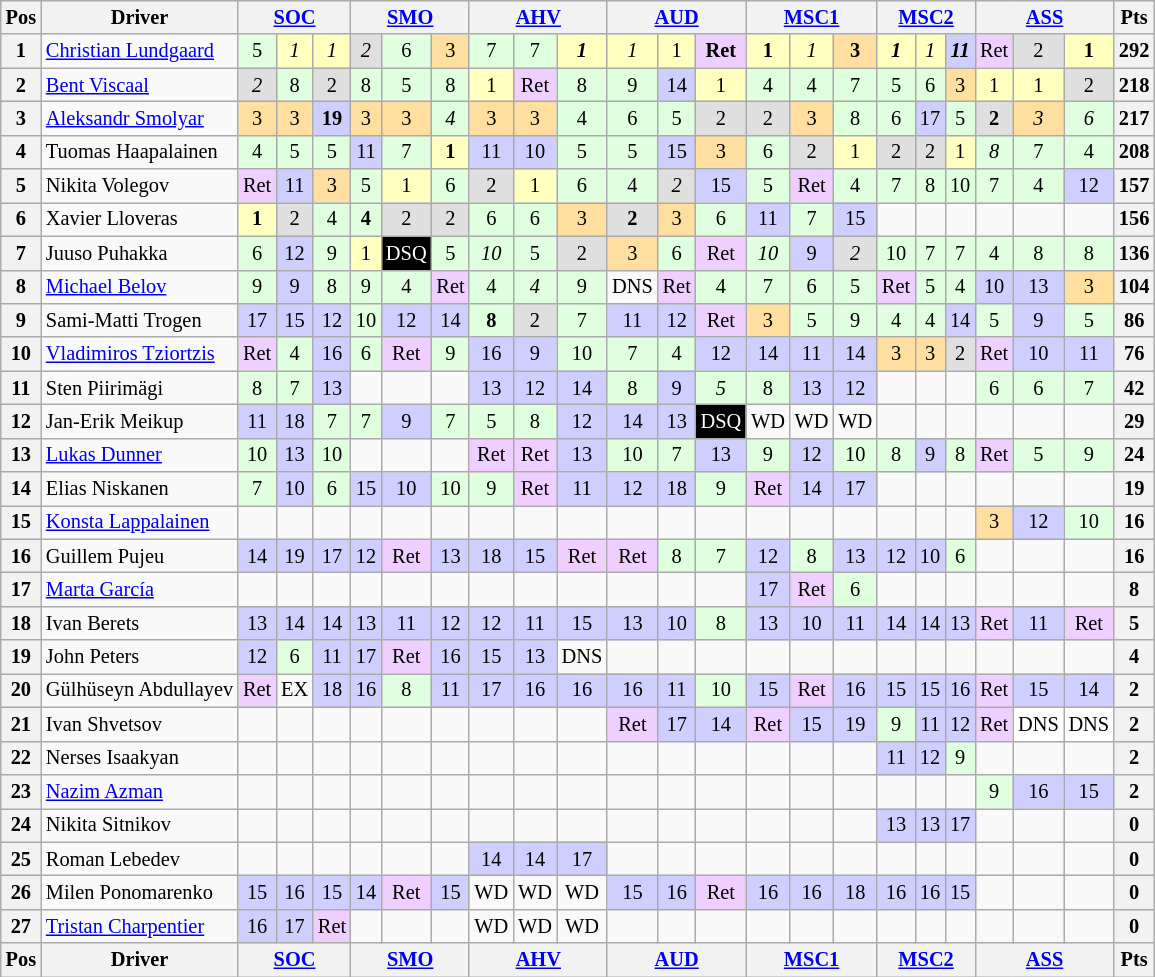<table class="wikitable" style="font-size: 85%; text-align:center">
<tr valign="top">
<th valign="middle">Pos</th>
<th valign="middle">Driver</th>
<th colspan=3><a href='#'>SOC</a><br></th>
<th colspan=3><a href='#'>SMO</a><br></th>
<th colspan=3><a href='#'>AHV</a><br></th>
<th colspan=3><a href='#'>AUD</a><br></th>
<th colspan=3><a href='#'>MSC1</a><br></th>
<th colspan=3><a href='#'>MSC2</a><br></th>
<th colspan=3><a href='#'>ASS</a><br></th>
<th valign="middle">Pts</th>
</tr>
<tr>
<th>1</th>
<td align=left> <a href='#'>Christian Lundgaard</a></td>
<td style="background:#DFFFDF;">5</td>
<td style="background:#FFFFBF;"><em>1</em></td>
<td style="background:#FFFFBF;"><em>1</em></td>
<td style="background:#DFDFDF;"><em>2</em></td>
<td style="background:#DFFFDF;">6</td>
<td style="background:#FFDF9F;">3</td>
<td style="background:#DFFFDF;">7</td>
<td style="background:#DFFFDF;">7</td>
<td style="background:#FFFFBF;"><strong><em>1</em></strong></td>
<td style="background:#FFFFBF;"><em>1</em></td>
<td style="background:#FFFFBF;">1</td>
<td style="background:#EFCFFF;"><strong>Ret</strong></td>
<td style="background:#FFFFBF;"><strong>1</strong></td>
<td style="background:#FFFFBF;"><em>1</em></td>
<td style="background:#FFDF9F;"><strong>3</strong></td>
<td style="background:#FFFFBF;"><strong><em>1</em></strong></td>
<td style="background:#FFFFBF;"><em>1</em></td>
<td style="background:#CFCFFF;"><strong><em>11</em></strong></td>
<td style="background:#EFCFFF;">Ret</td>
<td style="background:#DFDFDF;">2</td>
<td style="background:#FFFFBF;"><strong>1</strong></td>
<th>292</th>
</tr>
<tr>
<th>2</th>
<td style="text-align:left;"> <a href='#'>Bent Viscaal</a></td>
<td style="background:#DFDFDF;"><em>2</em></td>
<td style="background:#DFFFDF;">8</td>
<td style="background:#DFDFDF;">2</td>
<td style="background:#DFFFDF;">8</td>
<td style="background:#DFFFDF;">5</td>
<td style="background:#DFFFDF;">8</td>
<td style="background:#FFFFBF;">1</td>
<td style="background:#EFCFFF;">Ret</td>
<td style="background:#DFFFDF;">8</td>
<td style="background:#DFFFDF;">9</td>
<td style="background:#CFCFFF;">14</td>
<td style="background:#FFFFBF;">1</td>
<td style="background:#DFFFDF;">4</td>
<td style="background:#DFFFDF;">4</td>
<td style="background:#DFFFDF;">7</td>
<td style="background:#DFFFDF;">5</td>
<td style="background:#DFFFDF;">6</td>
<td style="background:#FFDF9F;">3</td>
<td style="background:#FFFFBF;">1</td>
<td style="background:#FFFFBF;">1</td>
<td style="background:#DFDFDF;">2</td>
<th>218</th>
</tr>
<tr>
<th>3</th>
<td style="text-align:left;"> <a href='#'>Aleksandr Smolyar</a></td>
<td style="background:#FFDF9F;">3</td>
<td style="background:#FFDF9F;">3</td>
<td style="background:#CFCFFF;"><strong>19</strong></td>
<td style="background:#FFDF9F;">3</td>
<td style="background:#FFDF9F;">3</td>
<td style="background:#DFFFDF;"><em>4</em></td>
<td style="background:#FFDF9F;">3</td>
<td style="background:#FFDF9F;">3</td>
<td style="background:#DFFFDF;">4</td>
<td style="background:#DFFFDF;">6</td>
<td style="background:#DFFFDF;">5</td>
<td style="background:#DFDFDF;">2</td>
<td style="background:#DFDFDF;">2</td>
<td style="background:#FFDF9F;">3</td>
<td style="background:#DFFFDF;">8</td>
<td style="background:#DFFFDF;">6</td>
<td style="background:#CFCFFF;">17</td>
<td style="background:#DFFFDF;">5</td>
<td style="background:#DFDFDF;"><strong>2</strong></td>
<td style="background:#FFDF9F;"><em>3</em></td>
<td style="background:#DFFFDF;"><em>6</em></td>
<th>217</th>
</tr>
<tr>
<th>4</th>
<td style="text-align:left;"> Tuomas Haapalainen</td>
<td style="background:#DFFFDF;">4</td>
<td style="background:#DFFFDF;">5</td>
<td style="background:#DFFFDF;">5</td>
<td style="background:#CFCFFF;">11</td>
<td style="background:#DFFFDF;">7</td>
<td style="background:#FFFFBF;"><strong>1</strong></td>
<td style="background:#CFCFFF;">11</td>
<td style="background:#CFCFFF;">10</td>
<td style="background:#DFFFDF;">5</td>
<td style="background:#DFFFDF;">5</td>
<td style="background:#CFCFFF;">15</td>
<td style="background:#FFDF9F;">3</td>
<td style="background:#DFFFDF;">6</td>
<td style="background:#DFDFDF;">2</td>
<td style="background:#FFFFBF;">1</td>
<td style="background:#DFDFDF;">2</td>
<td style="background:#DFDFDF;">2</td>
<td style="background:#FFFFBF;">1</td>
<td style="background:#DFFFDF;"><em>8</em></td>
<td style="background:#DFFFDF;">7</td>
<td style="background:#DFFFDF;">4</td>
<th>208</th>
</tr>
<tr>
<th>5</th>
<td align=left> Nikita Volegov</td>
<td style="background:#EFCFFF;">Ret</td>
<td style="background:#CFCFFF;">11</td>
<td style="background:#FFDF9F;">3</td>
<td style="background:#DFFFDF;">5</td>
<td style="background:#FFFFBF;">1</td>
<td style="background:#DFFFDF;">6</td>
<td style="background:#DFDFDF;">2</td>
<td style="background:#FFFFBF;">1</td>
<td style="background:#DFFFDF;">6</td>
<td style="background:#DFFFDF;">4</td>
<td style="background:#DFDFDF;"><em>2</em></td>
<td style="background:#CFCFFF;">15</td>
<td style="background:#DFFFDF;">5</td>
<td style="background:#EFCFFF;">Ret</td>
<td style="background:#DFFFDF;">4</td>
<td style="background:#DFFFDF;">7</td>
<td style="background:#DFFFDF;">8</td>
<td style="background:#DFFFDF;">10</td>
<td style="background:#DFFFDF;">7</td>
<td style="background:#DFFFDF;">4</td>
<td style="background:#CFCFFF;">12</td>
<th>157</th>
</tr>
<tr>
<th>6</th>
<td style="text-align:left;"> Xavier Lloveras</td>
<td style="background:#FFFFBF;"><strong>1</strong></td>
<td style="background:#DFDFDF;">2</td>
<td style="background:#DFFFDF;">4</td>
<td style="background:#DFFFDF;"><strong>4</strong></td>
<td style="background:#DFDFDF;">2</td>
<td style="background:#DFDFDF;">2</td>
<td style="background:#DFFFDF;">6</td>
<td style="background:#DFFFDF;">6</td>
<td style="background:#FFDF9F;">3</td>
<td style="background:#DFDFDF;"><strong>2</strong></td>
<td style="background:#FFDF9F;">3</td>
<td style="background:#DFFFDF;">6</td>
<td style="background:#CFCFFF;">11</td>
<td style="background:#DFFFDF;">7</td>
<td style="background:#CFCFFF;">15</td>
<td></td>
<td></td>
<td></td>
<td></td>
<td></td>
<td></td>
<th>156</th>
</tr>
<tr>
<th>7</th>
<td style="text-align:left;"> Juuso Puhakka</td>
<td style="background:#DFFFDF;">6</td>
<td style="background:#CFCFFF;">12</td>
<td style="background:#DFFFDF;">9</td>
<td style="background:#FFFFBF;">1</td>
<td style="background:black; color:white;">DSQ</td>
<td style="background:#DFFFDF;">5</td>
<td style="background:#DFFFDF;"><em>10</em></td>
<td style="background:#DFFFDF;">5</td>
<td style="background:#DFDFDF;">2</td>
<td style="background:#FFDF9F;">3</td>
<td style="background:#DFFFDF;">6</td>
<td style="background:#EFCFFF;">Ret</td>
<td style="background:#DFFFDF;"><em>10</em></td>
<td style="background:#CFCFFF;">9</td>
<td style="background:#DFDFDF;"><em>2</em></td>
<td style="background:#DFFFDF;">10</td>
<td style="background:#DFFFDF;">7</td>
<td style="background:#DFFFDF;">7</td>
<td style="background:#DFFFDF;">4</td>
<td style="background:#DFFFDF;">8</td>
<td style="background:#DFFFDF;">8</td>
<th>136</th>
</tr>
<tr>
<th>8</th>
<td style="text-align:left;"> <a href='#'>Michael Belov</a></td>
<td style="background:#DFFFDF;">9</td>
<td style="background:#CFCFFF;">9</td>
<td style="background:#DFFFDF;">8</td>
<td style="background:#DFFFDF;">9</td>
<td style="background:#DFFFDF;">4</td>
<td style="background:#EFCFFF;">Ret</td>
<td style="background:#DFFFDF;">4</td>
<td style="background:#DFFFDF;"><em>4</em></td>
<td style="background:#DFFFDF;">9</td>
<td>DNS</td>
<td style="background:#EFCFFF;">Ret</td>
<td style="background:#DFFFDF;">4</td>
<td style="background:#DFFFDF;">7</td>
<td style="background:#DFFFDF;">6</td>
<td style="background:#DFFFDF;">5</td>
<td style="background:#EFCFFF;">Ret</td>
<td style="background:#DFFFDF;">5</td>
<td style="background:#DFFFDF;">4</td>
<td style="background:#CFCFFF;">10</td>
<td style="background:#CFCFFF;">13</td>
<td style="background:#FFDF9F;">3</td>
<th>104</th>
</tr>
<tr>
<th>9</th>
<td style="text-align:left;"> Sami-Matti Trogen</td>
<td style="background:#CFCFFF;">17</td>
<td style="background:#CFCFFF;">15</td>
<td style="background:#CFCFFF;">12</td>
<td style="background:#DFFFDF;">10</td>
<td style="background:#CFCFFF;">12</td>
<td style="background:#CFCFFF;">14</td>
<td style="background:#DFFFDF;"><strong>8</strong></td>
<td style="background:#DFDFDF;">2</td>
<td style="background:#DFFFDF;">7</td>
<td style="background:#CFCFFF;">11</td>
<td style="background:#CFCFFF;">12</td>
<td style="background:#EFCFFF;">Ret</td>
<td style="background:#FFDF9F;">3</td>
<td style="background:#DFFFDF;">5</td>
<td style="background:#DFFFDF;">9</td>
<td style="background:#DFFFDF;">4</td>
<td style="background:#DFFFDF;">4</td>
<td style="background:#CFCFFF;">14</td>
<td style="background:#DFFFDF;">5</td>
<td style="background:#CFCFFF;">9</td>
<td style="background:#DFFFDF;">5</td>
<th>86</th>
</tr>
<tr>
<th>10</th>
<td style="text-align:left;"> <a href='#'>Vladimiros Tziortzis</a></td>
<td style="background:#EFCFFF;">Ret</td>
<td style="background:#DFFFDF;">4</td>
<td style="background:#CFCFFF;">16</td>
<td style="background:#DFFFDF;">6</td>
<td style="background:#EFCFFF;">Ret</td>
<td style="background:#DFFFDF;">9</td>
<td style="background:#CFCFFF;">16</td>
<td style="background:#CFCFFF;">9</td>
<td style="background:#DFFFDF;">10</td>
<td style="background:#DFFFDF;">7</td>
<td style="background:#DFFFDF;">4</td>
<td style="background:#CFCFFF;">12</td>
<td style="background:#CFCFFF;">14</td>
<td style="background:#CFCFFF;">11</td>
<td style="background:#CFCFFF;">14</td>
<td style="background:#FFDF9F;">3</td>
<td style="background:#FFDF9F;">3</td>
<td style="background:#DFDFDF;">2</td>
<td style="background:#EFCFFF;">Ret</td>
<td style="background:#CFCFFF;">10</td>
<td style="background:#CFCFFF;">11</td>
<th>76</th>
</tr>
<tr>
<th>11</th>
<td align=left> Sten Piirimägi</td>
<td style="background:#DFFFDF;">8</td>
<td style="background:#DFFFDF;">7</td>
<td style="background:#CFCFFF;">13</td>
<td></td>
<td></td>
<td></td>
<td style="background:#CFCFFF;">13</td>
<td style="background:#CFCFFF;">12</td>
<td style="background:#CFCFFF;">14</td>
<td style="background:#DFFFDF;">8</td>
<td style="background:#CFCFFF;">9</td>
<td style="background:#DFFFDF;"><em>5</em></td>
<td style="background:#DFFFDF;">8</td>
<td style="background:#CFCFFF;">13</td>
<td style="background:#CFCFFF;">12</td>
<td></td>
<td></td>
<td></td>
<td style="background:#DFFFDF;">6</td>
<td style="background:#DFFFDF;">6</td>
<td style="background:#DFFFDF;">7</td>
<th>42</th>
</tr>
<tr>
<th>12</th>
<td style="text-align:left;"> Jan-Erik Meikup</td>
<td style="background:#CFCFFF;">11</td>
<td style="background:#CFCFFF;">18</td>
<td style="background:#DFFFDF;">7</td>
<td style="background:#DFFFDF;">7</td>
<td style="background:#CFCFFF;">9</td>
<td style="background:#DFFFDF;">7</td>
<td style="background:#DFFFDF;">5</td>
<td style="background:#DFFFDF;">8</td>
<td style="background:#CFCFFF;">12</td>
<td style="background:#CFCFFF;">14</td>
<td style="background:#CFCFFF;">13</td>
<td style="background:black; color:white;">DSQ</td>
<td>WD</td>
<td>WD</td>
<td>WD</td>
<td></td>
<td></td>
<td></td>
<td></td>
<td></td>
<td></td>
<th>29</th>
</tr>
<tr>
<th>13</th>
<td align=left> <a href='#'>Lukas Dunner</a></td>
<td style="background:#DFFFDF;">10</td>
<td style="background:#CFCFFF;">13</td>
<td style="background:#DFFFDF;">10</td>
<td></td>
<td></td>
<td></td>
<td style="background:#EFCFFF;">Ret</td>
<td style="background:#EFCFFF;">Ret</td>
<td style="background:#CFCFFF;">13</td>
<td style="background:#DFFFDF;">10</td>
<td style="background:#DFFFDF;">7</td>
<td style="background:#CFCFFF;">13</td>
<td style="background:#DFFFDF;">9</td>
<td style="background:#CFCFFF;">12</td>
<td style="background:#DFFFDF;">10</td>
<td style="background:#DFFFDF;">8</td>
<td style="background:#CFCFFF;">9</td>
<td style="background:#DFFFDF;">8</td>
<td style="background:#EFCFFF;">Ret</td>
<td style="background:#DFFFDF;">5</td>
<td style="background:#DFFFDF;">9</td>
<th>24</th>
</tr>
<tr>
<th>14</th>
<td align=left> Elias Niskanen</td>
<td style="background:#DFFFDF;">7</td>
<td style="background:#CFCFFF;">10</td>
<td style="background:#DFFFDF;">6</td>
<td style="background:#CFCFFF;">15</td>
<td style="background:#CFCFFF;">10</td>
<td style="background:#DFFFDF;">10</td>
<td style="background:#DFFFDF;">9</td>
<td style="background:#EFCFFF;">Ret</td>
<td style="background:#CFCFFF;">11</td>
<td style="background:#CFCFFF;">12</td>
<td style="background:#CFCFFF;">18</td>
<td style="background:#DFFFDF;">9</td>
<td style="background:#EFCFFF;">Ret</td>
<td style="background:#CFCFFF;">14</td>
<td style="background:#CFCFFF;">17</td>
<td></td>
<td></td>
<td></td>
<td></td>
<td></td>
<td></td>
<th>19</th>
</tr>
<tr>
<th>15</th>
<td style="text-align:left;"> <a href='#'>Konsta Lappalainen</a></td>
<td></td>
<td></td>
<td></td>
<td></td>
<td></td>
<td></td>
<td></td>
<td></td>
<td></td>
<td></td>
<td></td>
<td></td>
<td></td>
<td></td>
<td></td>
<td></td>
<td></td>
<td></td>
<td style="background:#FFDF9F;">3</td>
<td style="background:#CFCFFF;">12</td>
<td style="background:#DFFFDF;">10</td>
<th>16</th>
</tr>
<tr>
<th>16</th>
<td style="text-align:left;"> Guillem Pujeu</td>
<td style="background:#CFCFFF;">14</td>
<td style="background:#CFCFFF;">19</td>
<td style="background:#CFCFFF;">17</td>
<td style="background:#CFCFFF;">12</td>
<td style="background:#EFCFFF;">Ret</td>
<td style="background:#CFCFFF;">13</td>
<td style="background:#CFCFFF;">18</td>
<td style="background:#CFCFFF;">15</td>
<td style="background:#EFCFFF;">Ret</td>
<td style="background:#EFCFFF;">Ret</td>
<td style="background:#DFFFDF;">8</td>
<td style="background:#DFFFDF;">7</td>
<td style="background:#CFCFFF;">12</td>
<td style="background:#DFFFDF;">8</td>
<td style="background:#CFCFFF;">13</td>
<td style="background:#CFCFFF;">12</td>
<td style="background:#CFCFFF;">10</td>
<td style="background:#DFFFDF;">6</td>
<td></td>
<td></td>
<td></td>
<th>16</th>
</tr>
<tr>
<th>17</th>
<td align=left> <a href='#'>Marta García</a></td>
<td></td>
<td></td>
<td></td>
<td></td>
<td></td>
<td></td>
<td></td>
<td></td>
<td></td>
<td></td>
<td></td>
<td></td>
<td style="background:#CFCFFF;">17</td>
<td style="background:#EFCFFF;">Ret</td>
<td style="background:#DFFFDF;">6</td>
<td></td>
<td></td>
<td></td>
<td></td>
<td></td>
<td></td>
<th>8</th>
</tr>
<tr>
<th>18</th>
<td align=left> Ivan Berets</td>
<td style="background:#CFCFFF;">13</td>
<td style="background:#CFCFFF;">14</td>
<td style="background:#CFCFFF;">14</td>
<td style="background:#CFCFFF;">13</td>
<td style="background:#CFCFFF;">11</td>
<td style="background:#CFCFFF;">12</td>
<td style="background:#CFCFFF;">12</td>
<td style="background:#CFCFFF;">11</td>
<td style="background:#CFCFFF;">15</td>
<td style="background:#CFCFFF;">13</td>
<td style="background:#CFCFFF;">10</td>
<td style="background:#DFFFDF;">8</td>
<td style="background:#CFCFFF;">13</td>
<td style="background:#CFCFFF;">10</td>
<td style="background:#CFCFFF;">11</td>
<td style="background:#CFCFFF;">14</td>
<td style="background:#CFCFFF;">14</td>
<td style="background:#CFCFFF;">13</td>
<td style="background:#EFCFFF;">Ret</td>
<td style="background:#CFCFFF;">11</td>
<td style="background:#EFCFFF;">Ret</td>
<th>5</th>
</tr>
<tr>
<th>19</th>
<td align=left> John Peters</td>
<td style="background:#CFCFFF;">12</td>
<td style="background:#DFFFDF;">6</td>
<td style="background:#CFCFFF;">11</td>
<td style="background:#CFCFFF;">17</td>
<td style="background:#EFCFFF;">Ret</td>
<td style="background:#CFCFFF;">16</td>
<td style="background:#CFCFFF;">15</td>
<td style="background:#CFCFFF;">13</td>
<td>DNS</td>
<td></td>
<td></td>
<td></td>
<td></td>
<td></td>
<td></td>
<td></td>
<td></td>
<td></td>
<td></td>
<td></td>
<td></td>
<th>4</th>
</tr>
<tr>
<th>20</th>
<td align=left nowrap> Gülhüseyn Abdullayev</td>
<td style="background:#EFCFFF;">Ret</td>
<td>EX</td>
<td style="background:#CFCFFF;">18</td>
<td style="background:#CFCFFF;">16</td>
<td style="background:#DFFFDF;">8</td>
<td style="background:#CFCFFF;">11</td>
<td style="background:#CFCFFF;">17</td>
<td style="background:#CFCFFF;">16</td>
<td style="background:#CFCFFF;">16</td>
<td style="background:#CFCFFF;">16</td>
<td style="background:#CFCFFF;">11</td>
<td style="background:#DFFFDF;">10</td>
<td style="background:#CFCFFF;">15</td>
<td style="background:#EFCFFF;">Ret</td>
<td style="background:#CFCFFF;">16</td>
<td style="background:#CFCFFF;">15</td>
<td style="background:#CFCFFF;">15</td>
<td style="background:#CFCFFF;">16</td>
<td style="background:#EFCFFF;">Ret</td>
<td style="background:#CFCFFF;">15</td>
<td style="background:#CFCFFF;">14</td>
<th>2</th>
</tr>
<tr>
<th>21</th>
<td align=left> Ivan Shvetsov</td>
<td></td>
<td></td>
<td></td>
<td></td>
<td></td>
<td></td>
<td></td>
<td></td>
<td></td>
<td style="background:#EFCFFF;">Ret</td>
<td style="background:#CFCFFF;">17</td>
<td style="background:#CFCFFF;">14</td>
<td style="background:#EFCFFF;">Ret</td>
<td style="background:#CFCFFF;">15</td>
<td style="background:#CFCFFF;">19</td>
<td style="background:#DFFFDF;">9</td>
<td style="background:#CFCFFF;">11</td>
<td style="background:#CFCFFF;">12</td>
<td style="background:#EFCFFF;">Ret</td>
<td style="background:#fff;">DNS</td>
<td style="background:#fff;">DNS</td>
<th>2</th>
</tr>
<tr>
<th>22</th>
<td align=left> Nerses Isaakyan</td>
<td></td>
<td></td>
<td></td>
<td></td>
<td></td>
<td></td>
<td></td>
<td></td>
<td></td>
<td></td>
<td></td>
<td></td>
<td></td>
<td></td>
<td></td>
<td style="background:#CFCFFF;">11</td>
<td style="background:#CFCFFF;">12</td>
<td style="background:#DFFFDF;">9</td>
<td></td>
<td></td>
<td></td>
<th>2</th>
</tr>
<tr>
<th>23</th>
<td style="text-align:left;"> <a href='#'>Nazim Azman</a></td>
<td></td>
<td></td>
<td></td>
<td></td>
<td></td>
<td></td>
<td></td>
<td></td>
<td></td>
<td></td>
<td></td>
<td></td>
<td></td>
<td></td>
<td></td>
<td></td>
<td></td>
<td></td>
<td style="background:#DFFFDF;">9</td>
<td style="background:#CFCFFF;">16</td>
<td style="background:#CFCFFF;">15</td>
<th>2</th>
</tr>
<tr>
<th>24</th>
<td align=left> Nikita Sitnikov</td>
<td></td>
<td></td>
<td></td>
<td></td>
<td></td>
<td></td>
<td></td>
<td></td>
<td></td>
<td></td>
<td></td>
<td></td>
<td></td>
<td></td>
<td></td>
<td style="background:#CFCFFF;">13</td>
<td style="background:#CFCFFF;">13</td>
<td style="background:#CFCFFF;">17</td>
<td></td>
<td></td>
<td></td>
<th>0</th>
</tr>
<tr>
<th>25</th>
<td align=left> Roman Lebedev</td>
<td></td>
<td></td>
<td></td>
<td></td>
<td></td>
<td></td>
<td style="background:#CFCFFF;">14</td>
<td style="background:#CFCFFF;">14</td>
<td style="background:#CFCFFF;">17</td>
<td></td>
<td></td>
<td></td>
<td></td>
<td></td>
<td></td>
<td></td>
<td></td>
<td></td>
<td></td>
<td></td>
<td></td>
<th>0</th>
</tr>
<tr>
<th>26</th>
<td align=left> Milen Ponomarenko</td>
<td style="background:#CFCFFF;">15</td>
<td style="background:#CFCFFF;">16</td>
<td style="background:#CFCFFF;">15</td>
<td style="background:#CFCFFF;">14</td>
<td style="background:#EFCFFF;">Ret</td>
<td style="background:#CFCFFF;">15</td>
<td>WD</td>
<td>WD</td>
<td>WD</td>
<td style="background:#CFCFFF;">15</td>
<td style="background:#CFCFFF;">16</td>
<td style="background:#EFCFFF;">Ret</td>
<td style="background:#CFCFFF;">16</td>
<td style="background:#CFCFFF;">16</td>
<td style="background:#CFCFFF;">18</td>
<td style="background:#CFCFFF;">16</td>
<td style="background:#CFCFFF;">16</td>
<td style="background:#CFCFFF;">15</td>
<td></td>
<td></td>
<td></td>
<th>0</th>
</tr>
<tr>
<th>27</th>
<td align=left> <a href='#'>Tristan Charpentier</a></td>
<td style="background:#CFCFFF;">16</td>
<td style="background:#CFCFFF;">17</td>
<td style="background:#EFCFFF;">Ret</td>
<td></td>
<td></td>
<td></td>
<td>WD</td>
<td>WD</td>
<td>WD</td>
<td></td>
<td></td>
<td></td>
<td></td>
<td></td>
<td></td>
<td></td>
<td></td>
<td></td>
<td></td>
<td></td>
<td></td>
<th>0</th>
</tr>
<tr valign="top">
<th valign="middle">Pos</th>
<th valign="middle">Driver</th>
<th colspan=3><a href='#'>SOC</a><br></th>
<th colspan=3><a href='#'>SMO</a><br></th>
<th colspan=3><a href='#'>AHV</a><br></th>
<th colspan=3><a href='#'>AUD</a><br></th>
<th colspan=3><a href='#'>MSC1</a><br></th>
<th colspan=3><a href='#'>MSC2</a><br></th>
<th colspan=3><a href='#'>ASS</a><br></th>
<th valign="middle">Pts</th>
</tr>
</table>
